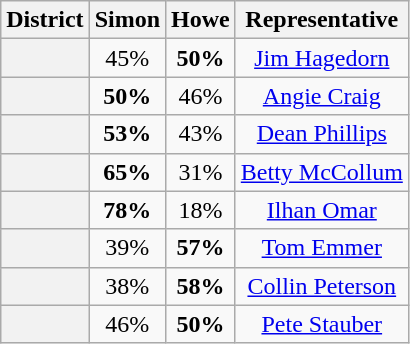<table class=wikitable>
<tr>
<th>District</th>
<th>Simon</th>
<th>Howe</th>
<th>Representative</th>
</tr>
<tr align=center>
<th></th>
<td>45%</td>
<td><strong>50%</strong></td>
<td><a href='#'>Jim Hagedorn</a></td>
</tr>
<tr align=center>
<th></th>
<td><strong>50%</strong></td>
<td>46%</td>
<td><a href='#'>Angie Craig</a></td>
</tr>
<tr align=center>
<th></th>
<td><strong>53%</strong></td>
<td>43%</td>
<td><a href='#'>Dean Phillips</a></td>
</tr>
<tr align=center>
<th></th>
<td><strong>65%</strong></td>
<td>31%</td>
<td><a href='#'>Betty McCollum</a></td>
</tr>
<tr align=center>
<th></th>
<td><strong>78%</strong></td>
<td>18%</td>
<td><a href='#'>Ilhan Omar</a></td>
</tr>
<tr align=center>
<th></th>
<td>39%</td>
<td><strong>57%</strong></td>
<td><a href='#'>Tom Emmer</a></td>
</tr>
<tr align=center>
<th></th>
<td>38%</td>
<td><strong>58%</strong></td>
<td><a href='#'>Collin Peterson</a></td>
</tr>
<tr align=center>
<th></th>
<td>46%</td>
<td><strong>50%</strong></td>
<td><a href='#'>Pete Stauber</a></td>
</tr>
</table>
